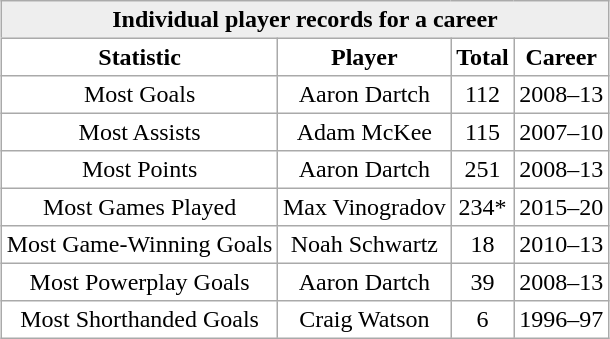<table align=center border="1" cellpadding="3" cellspacing="1" bgcolor="#ffffff" style="border: 1px #aaaaaa solid; border-collapse: collapse;">
<tr>
<td align="center" bgcolor="#eeeeee" colspan=4 style="border-bottom:1px #aaaaaa solid;"><strong>Individual player records for a career</strong></td>
</tr>
<tr>
<th>Statistic</th>
<th>Player</th>
<th>Total</th>
<th>Career</th>
</tr>
<tr align="center">
<td>Most Goals</td>
<td>Aaron Dartch</td>
<td>112</td>
<td>2008–13</td>
</tr>
<tr align="center">
<td>Most Assists</td>
<td>Adam McKee</td>
<td>115</td>
<td>2007–10</td>
</tr>
<tr align="center">
<td>Most Points</td>
<td>Aaron Dartch</td>
<td>251</td>
<td>2008–13</td>
</tr>
<tr align="center">
<td>Most Games Played</td>
<td>Max Vinogradov</td>
<td>234*</td>
<td>2015–20</td>
</tr>
<tr align="center">
<td>Most Game-Winning Goals</td>
<td>Noah Schwartz</td>
<td>18</td>
<td>2010–13</td>
</tr>
<tr align="center">
<td>Most Powerplay Goals</td>
<td>Aaron Dartch</td>
<td>39</td>
<td>2008–13</td>
</tr>
<tr align="center">
<td>Most Shorthanded Goals</td>
<td>Craig Watson</td>
<td>6</td>
<td>1996–97</td>
</tr>
</table>
